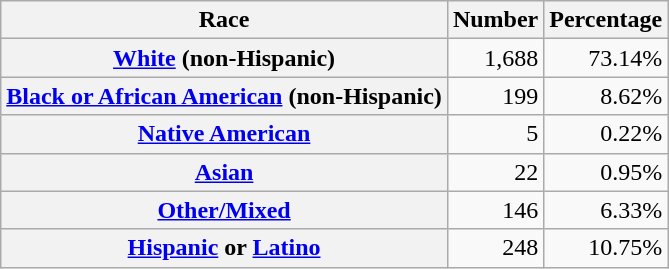<table class="wikitable" style="text-align:right">
<tr>
<th scope="col">Race</th>
<th scope="col">Number</th>
<th scope="col">Percentage</th>
</tr>
<tr>
<th scope="row"><a href='#'>White</a> (non-Hispanic)</th>
<td>1,688</td>
<td>73.14%</td>
</tr>
<tr>
<th scope="row"><a href='#'>Black or African American</a> (non-Hispanic)</th>
<td>199</td>
<td>8.62%</td>
</tr>
<tr>
<th scope="row"><a href='#'>Native American</a></th>
<td>5</td>
<td>0.22%</td>
</tr>
<tr>
<th scope="row"><a href='#'>Asian</a></th>
<td>22</td>
<td>0.95%</td>
</tr>
<tr>
<th scope="row"><a href='#'>Other/Mixed</a></th>
<td>146</td>
<td>6.33%</td>
</tr>
<tr>
<th scope="row"><a href='#'>Hispanic</a> or <a href='#'>Latino</a></th>
<td>248</td>
<td>10.75%</td>
</tr>
</table>
